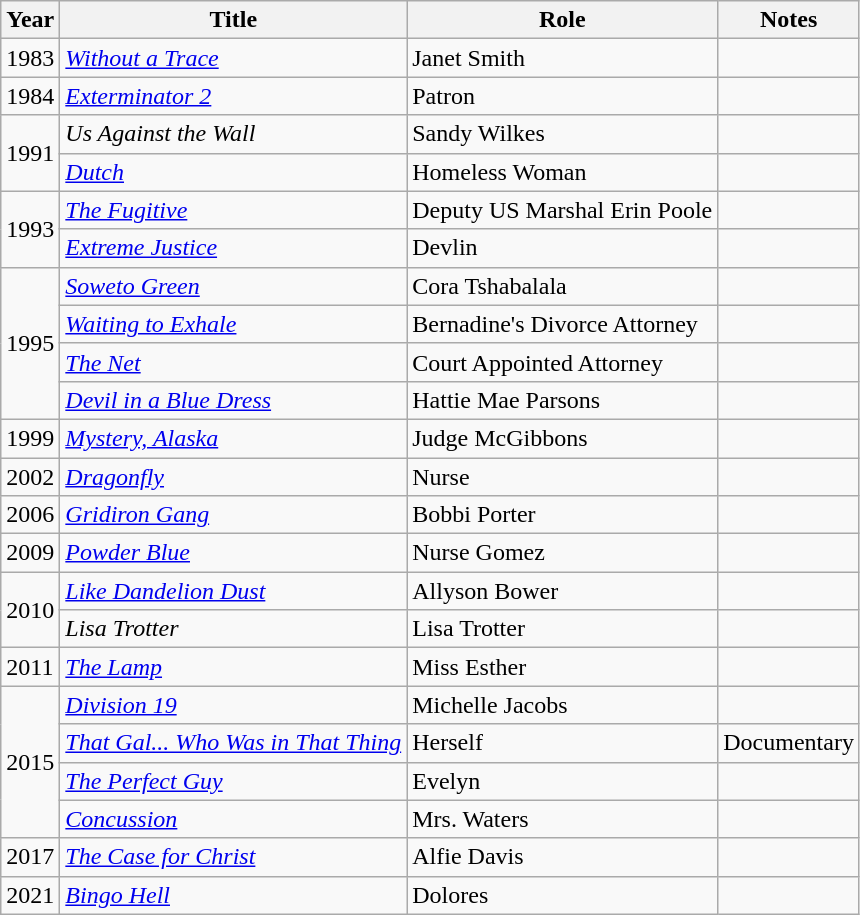<table class="wikitable">
<tr>
<th>Year</th>
<th>Title</th>
<th>Role</th>
<th class="unsortable">Notes</th>
</tr>
<tr>
<td>1983</td>
<td><em><a href='#'>Without a Trace</a></em></td>
<td>Janet Smith</td>
<td></td>
</tr>
<tr>
<td>1984</td>
<td><em><a href='#'>Exterminator 2</a></em></td>
<td>Patron</td>
<td></td>
</tr>
<tr>
<td rowspan="2">1991</td>
<td><em>Us Against the Wall</em></td>
<td>Sandy Wilkes</td>
<td></td>
</tr>
<tr>
<td><em><a href='#'>Dutch</a></em></td>
<td>Homeless Woman</td>
<td></td>
</tr>
<tr>
<td rowspan="2">1993</td>
<td><em><a href='#'>The Fugitive</a></em></td>
<td>Deputy US Marshal Erin Poole</td>
<td></td>
</tr>
<tr>
<td><em><a href='#'>Extreme Justice</a></em></td>
<td>Devlin</td>
<td></td>
</tr>
<tr>
<td rowspan="4">1995</td>
<td><em><a href='#'>Soweto Green</a></em></td>
<td>Cora Tshabalala</td>
<td></td>
</tr>
<tr>
<td><em><a href='#'>Waiting to Exhale</a></em></td>
<td>Bernadine's Divorce Attorney</td>
<td></td>
</tr>
<tr>
<td><em><a href='#'>The Net</a></em></td>
<td>Court Appointed Attorney</td>
<td></td>
</tr>
<tr>
<td><em><a href='#'>Devil in a Blue Dress</a></em></td>
<td>Hattie Mae Parsons</td>
<td></td>
</tr>
<tr>
<td>1999</td>
<td><em><a href='#'>Mystery, Alaska</a></em></td>
<td>Judge McGibbons</td>
<td></td>
</tr>
<tr>
<td>2002</td>
<td><em><a href='#'>Dragonfly</a></em></td>
<td>Nurse</td>
<td></td>
</tr>
<tr>
<td>2006</td>
<td><em><a href='#'>Gridiron Gang</a></em></td>
<td>Bobbi Porter</td>
<td></td>
</tr>
<tr>
<td>2009</td>
<td><em><a href='#'>Powder Blue</a></em></td>
<td>Nurse Gomez</td>
<td></td>
</tr>
<tr>
<td rowspan="2">2010</td>
<td><em><a href='#'>Like Dandelion Dust</a></em></td>
<td>Allyson Bower</td>
<td></td>
</tr>
<tr>
<td><em>Lisa Trotter</em></td>
<td>Lisa Trotter</td>
<td></td>
</tr>
<tr>
<td>2011</td>
<td><em><a href='#'>The Lamp</a></em></td>
<td>Miss Esther</td>
<td></td>
</tr>
<tr>
<td rowspan="4">2015</td>
<td><em><a href='#'>Division 19</a></em></td>
<td>Michelle Jacobs</td>
<td></td>
</tr>
<tr>
<td><em><a href='#'>That Gal... Who Was in That Thing</a></em></td>
<td>Herself</td>
<td>Documentary</td>
</tr>
<tr>
<td><em><a href='#'>The Perfect Guy</a></em></td>
<td>Evelyn</td>
<td></td>
</tr>
<tr>
<td><em><a href='#'>Concussion</a></em></td>
<td>Mrs. Waters</td>
<td></td>
</tr>
<tr>
<td>2017</td>
<td><em><a href='#'>The Case for Christ</a></em></td>
<td>Alfie Davis</td>
<td></td>
</tr>
<tr>
<td>2021</td>
<td><em><a href='#'>Bingo Hell</a></em></td>
<td>Dolores</td>
<td></td>
</tr>
</table>
